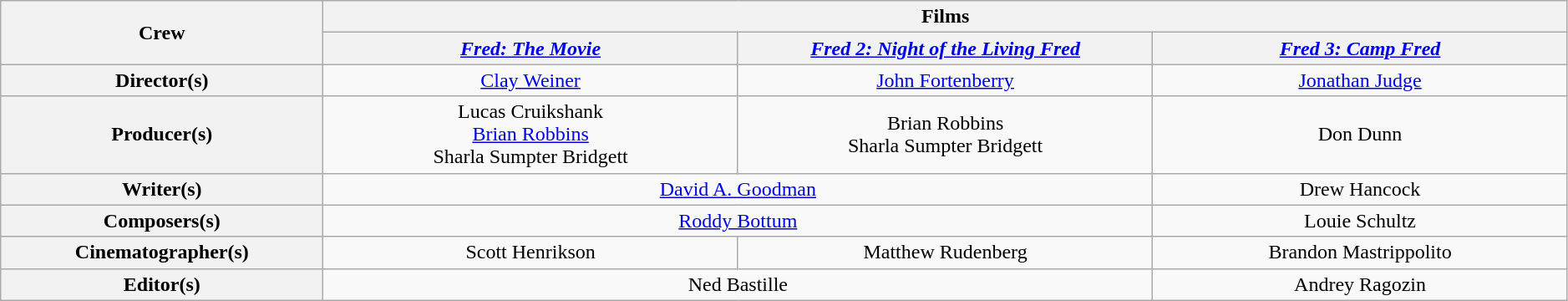<table class="wikitable"  style="text-align:center; width:99%;">
<tr>
<th rowspan="2" style="width:10%;">Crew</th>
<th colspan="4">Films</th>
</tr>
<tr>
<th align="center" width="14%"><em><a href='#'>Fred: The Movie</a></em></th>
<th align="center" width="14%"><em><a href='#'>Fred 2: Night of the Living Fred</a></em></th>
<th align="center" width="14%"><em><a href='#'>Fred 3: Camp Fred</a></em></th>
</tr>
<tr>
<th>Director(s)</th>
<td><a href='#'>Clay Weiner</a></td>
<td><a href='#'>John Fortenberry</a></td>
<td><a href='#'>Jonathan Judge</a></td>
</tr>
<tr>
<th>Producer(s)</th>
<td>Lucas Cruikshank<br><a href='#'>Brian Robbins</a><br>Sharla Sumpter Bridgett</td>
<td>Brian Robbins<br>Sharla Sumpter Bridgett</td>
<td>Don Dunn</td>
</tr>
<tr>
<th>Writer(s)</th>
<td colspan="2"><a href='#'>David A. Goodman</a></td>
<td>Drew Hancock</td>
</tr>
<tr>
<th>Composers(s)</th>
<td colspan="2"><a href='#'>Roddy Bottum</a></td>
<td>Louie Schultz</td>
</tr>
<tr>
<th>Cinematographer(s)</th>
<td>Scott Henrikson</td>
<td>Matthew Rudenberg</td>
<td>Brandon Mastrippolito</td>
</tr>
<tr>
<th>Editor(s)</th>
<td colspan="2">Ned Bastille</td>
<td>Andrey Ragozin</td>
</tr>
</table>
